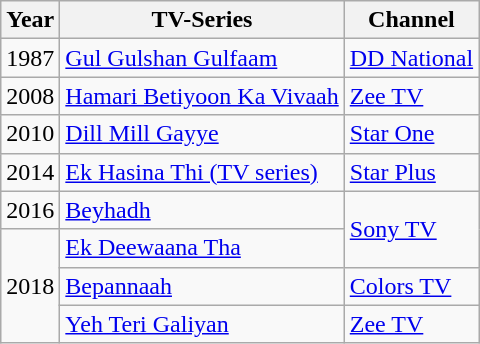<table class="wikitable">
<tr>
<th>Year</th>
<th>TV-Series</th>
<th>Channel</th>
</tr>
<tr>
<td>1987</td>
<td><a href='#'>Gul Gulshan Gulfaam</a></td>
<td><a href='#'>DD National</a></td>
</tr>
<tr>
<td>2008</td>
<td><a href='#'>Hamari Betiyoon Ka Vivaah</a></td>
<td><a href='#'>Zee TV</a></td>
</tr>
<tr>
<td>2010</td>
<td><a href='#'>Dill Mill Gayye</a></td>
<td><a href='#'>Star One</a></td>
</tr>
<tr>
<td>2014</td>
<td><a href='#'>Ek Hasina Thi (TV series)</a></td>
<td><a href='#'>Star Plus</a></td>
</tr>
<tr>
<td>2016</td>
<td><a href='#'>Beyhadh</a></td>
<td Rowspan="2"><a href='#'>Sony TV</a></td>
</tr>
<tr>
<td Rowspan="3">2018</td>
<td><a href='#'>Ek Deewaana Tha</a></td>
</tr>
<tr>
<td><a href='#'>Bepannaah</a></td>
<td><a href='#'>Colors TV</a></td>
</tr>
<tr>
<td><a href='#'>Yeh Teri Galiyan</a></td>
<td><a href='#'>Zee TV</a></td>
</tr>
</table>
